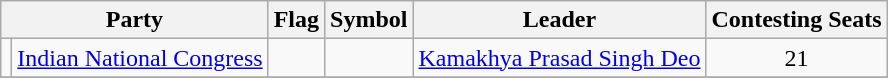<table class="wikitable" style="text-align:center;">
<tr>
<th colspan="2">Party</th>
<th>Flag</th>
<th>Symbol</th>
<th>Leader</th>
<th>Contesting Seats</th>
</tr>
<tr>
<td></td>
<td><a href='#'>Indian National Congress</a></td>
<td></td>
<td></td>
<td><a href='#'>Kamakhya Prasad Singh Deo</a></td>
<td>21</td>
</tr>
<tr>
</tr>
</table>
